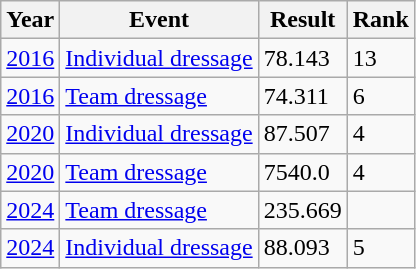<table class="wikitable">
<tr>
<th>Year</th>
<th>Event</th>
<th>Result</th>
<th>Rank</th>
</tr>
<tr>
<td><a href='#'>2016</a></td>
<td><a href='#'>Individual dressage</a></td>
<td>78.143</td>
<td>13</td>
</tr>
<tr>
<td><a href='#'>2016</a></td>
<td><a href='#'>Team dressage</a></td>
<td>74.311</td>
<td>6</td>
</tr>
<tr>
<td><a href='#'>2020</a></td>
<td><a href='#'>Individual dressage</a></td>
<td>87.507</td>
<td>4</td>
</tr>
<tr>
<td><a href='#'>2020</a></td>
<td><a href='#'>Team dressage</a></td>
<td>7540.0</td>
<td>4</td>
</tr>
<tr>
<td><a href='#'>2024</a></td>
<td><a href='#'>Team dressage</a></td>
<td>235.669</td>
<td></td>
</tr>
<tr>
<td><a href='#'>2024</a></td>
<td><a href='#'>Individual dressage</a></td>
<td>88.093</td>
<td>5</td>
</tr>
</table>
